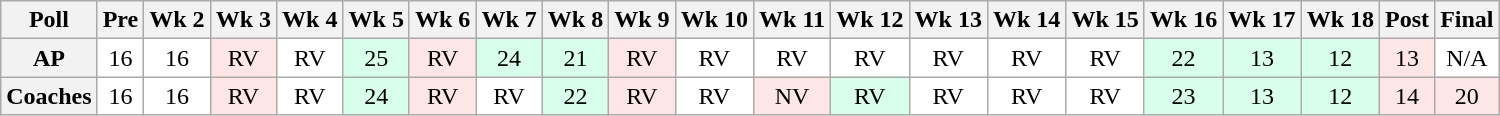<table class="wikitable" style="white-space:nowrap;text-align:center;">
<tr>
<th>Poll</th>
<th>Pre</th>
<th>Wk 2</th>
<th>Wk 3</th>
<th>Wk 4</th>
<th>Wk 5</th>
<th>Wk 6</th>
<th>Wk 7</th>
<th>Wk 8</th>
<th>Wk 9</th>
<th>Wk 10</th>
<th>Wk 11</th>
<th>Wk 12</th>
<th>Wk 13</th>
<th>Wk 14</th>
<th>Wk 15</th>
<th>Wk 16</th>
<th>Wk 17</th>
<th>Wk 18</th>
<th>Post</th>
<th>Final</th>
</tr>
<tr>
<th>AP</th>
<td style="background:#FFF;">16</td>
<td style="background:#FFF;">16</td>
<td style="background:#FFE6E6;">RV</td>
<td style="background:#FFF;">RV</td>
<td style="background:#D8FFEB;">25</td>
<td style="background:#FFE6E6;">RV</td>
<td style="background:#D8FFEB;">24</td>
<td style="background:#D8FFEB;">21</td>
<td style="background:#FFE6E6;">RV</td>
<td style="background:#FFF;">RV</td>
<td style="background:#FFF;">RV</td>
<td style="background:#FFF;">RV</td>
<td style="background:#FFF;">RV</td>
<td style="background:#FFF;">RV</td>
<td style="background:#FFF;">RV</td>
<td style="background:#D8FFEB;">22</td>
<td style="background:#D8FFEB;">13</td>
<td style="background:#D8FFEB;">12</td>
<td style="background:#FFE6E6;">13</td>
<td style="background:#FFF;">N/A</td>
</tr>
<tr>
<th>Coaches</th>
<td style="background:#FFF;">16</td>
<td style="background:#FFF;">16</td>
<td style="background:#FFE6E6;">RV</td>
<td style="background:#FFF;">RV</td>
<td style="background:#D8FFEB;">24</td>
<td style="background:#FFE6E6;">RV</td>
<td style="background:#FFF;">RV</td>
<td style="background:#D8FFEB;">22</td>
<td style="background:#FFE6E6;">RV</td>
<td style="background:#FFF;">RV</td>
<td style="background:#FFE6E6;">NV</td>
<td style="background:#D8FFEB;">RV</td>
<td style="background:#FFF;">RV</td>
<td style="background:#FFF;">RV</td>
<td style="background:#FFF;">RV</td>
<td style="background:#D8FFEB;">23</td>
<td style="background:#D8FFEB;">13</td>
<td style="background:#D8FFEB;">12</td>
<td style="background:#FFE6E6;">14</td>
<td style="background:#FFE6E6;">20</td>
</tr>
</table>
